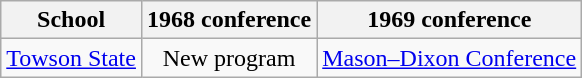<table class="wikitable sortable">
<tr>
<th>School</th>
<th>1968 conference</th>
<th>1969 conference</th>
</tr>
<tr style="text-align:center;">
<td><a href='#'>Towson State</a></td>
<td>New program</td>
<td><a href='#'>Mason–Dixon Conference</a></td>
</tr>
</table>
